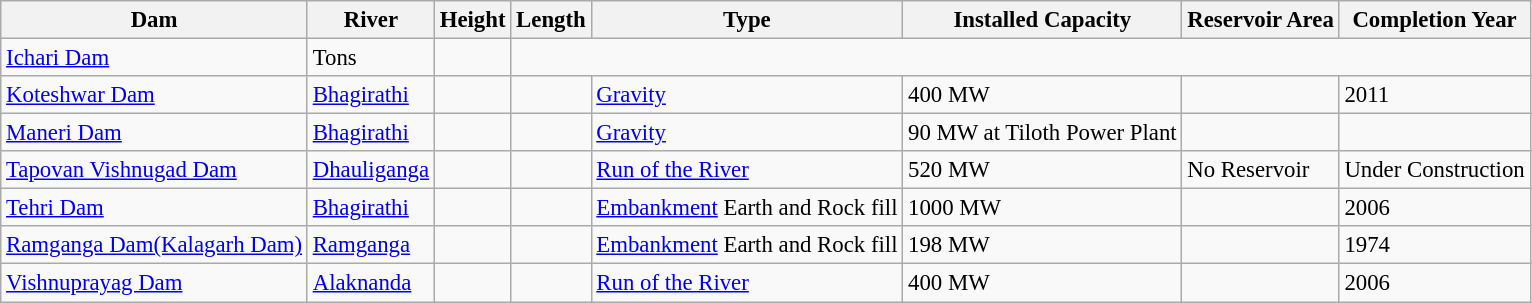<table class="wikitable sortable" style="font-size: 95%;">
<tr>
<th>Dam</th>
<th>River</th>
<th>Height</th>
<th>Length</th>
<th>Type</th>
<th>Installed Capacity</th>
<th>Reservoir Area</th>
<th>Completion Year</th>
</tr>
<tr>
<td><a href='#'>Ichari Dam</a></td>
<td>Tons</td>
<td></td>
</tr>
<tr>
<td><a href='#'>Koteshwar Dam</a></td>
<td><a href='#'>Bhagirathi</a></td>
<td></td>
<td></td>
<td><a href='#'>Gravity</a></td>
<td>400 MW</td>
<td></td>
<td>2011</td>
</tr>
<tr>
<td><a href='#'>Maneri Dam</a></td>
<td><a href='#'>Bhagirathi</a></td>
<td></td>
<td></td>
<td><a href='#'>Gravity</a></td>
<td>90 MW at Tiloth Power Plant</td>
<td></td>
</tr>
<tr>
<td><a href='#'>Tapovan Vishnugad Dam</a></td>
<td><a href='#'>Dhauliganga</a></td>
<td></td>
<td></td>
<td><a href='#'>Run of the River</a></td>
<td>520 MW</td>
<td>No Reservoir</td>
<td>Under Construction</td>
</tr>
<tr>
<td><a href='#'>Tehri Dam</a></td>
<td><a href='#'>Bhagirathi</a></td>
<td></td>
<td></td>
<td><a href='#'>Embankment</a> Earth and Rock fill</td>
<td>1000 MW</td>
<td></td>
<td>2006</td>
</tr>
<tr>
<td><a href='#'>Ramganga Dam(Kalagarh Dam)</a></td>
<td><a href='#'>Ramganga</a></td>
<td></td>
<td></td>
<td><a href='#'>Embankment</a> Earth and Rock fill</td>
<td>198 MW</td>
<td></td>
<td>1974</td>
</tr>
<tr>
<td><a href='#'>Vishnuprayag Dam</a></td>
<td><a href='#'>Alaknanda</a></td>
<td></td>
<td></td>
<td><a href='#'>Run of the River</a></td>
<td>400 MW</td>
<td></td>
<td>2006</td>
</tr>
</table>
